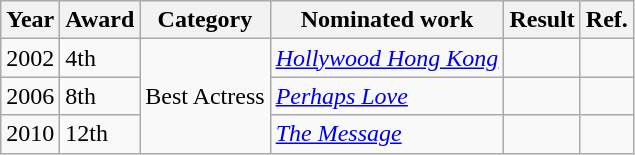<table class="wikitable">
<tr>
<th>Year</th>
<th>Award</th>
<th>Category</th>
<th>Nominated work</th>
<th>Result</th>
<th>Ref.</th>
</tr>
<tr>
<td>2002</td>
<td>4th</td>
<td rowspan=3>Best Actress</td>
<td><em><a href='#'>Hollywood Hong Kong</a></em></td>
<td></td>
<td></td>
</tr>
<tr>
<td>2006</td>
<td>8th</td>
<td><em><a href='#'>Perhaps Love</a></em></td>
<td></td>
<td></td>
</tr>
<tr>
<td>2010</td>
<td>12th</td>
<td><em><a href='#'>The Message</a></em></td>
<td></td>
<td></td>
</tr>
</table>
